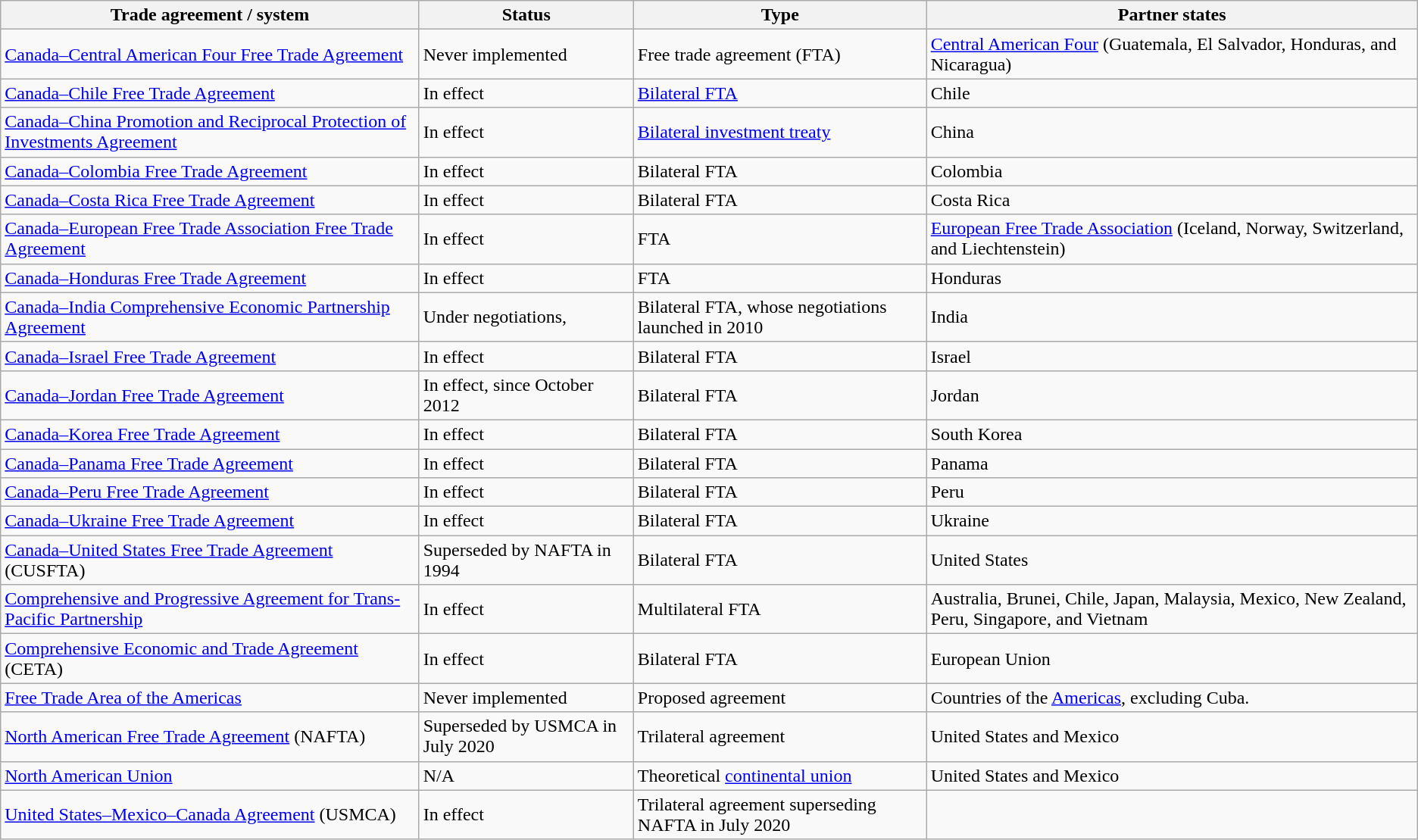<table class="wikitable">
<tr>
<th>Trade agreement / system</th>
<th>Status</th>
<th>Type</th>
<th>Partner states</th>
</tr>
<tr>
<td><a href='#'>Canada–Central American Four Free Trade Agreement</a></td>
<td>Never implemented</td>
<td>Free trade agreement (FTA)</td>
<td><a href='#'>Central American Four</a> (Guatemala, El Salvador, Honduras, and Nicaragua)</td>
</tr>
<tr>
<td><a href='#'>Canada–Chile Free Trade Agreement</a></td>
<td>In effect</td>
<td><a href='#'>Bilateral FTA</a></td>
<td>Chile</td>
</tr>
<tr>
<td><a href='#'>Canada–China Promotion and Reciprocal Protection of Investments Agreement</a></td>
<td>In effect</td>
<td><a href='#'>Bilateral investment treaty</a></td>
<td>China</td>
</tr>
<tr>
<td><a href='#'>Canada–Colombia Free Trade Agreement</a></td>
<td>In effect</td>
<td>Bilateral FTA</td>
<td>Colombia</td>
</tr>
<tr>
<td><a href='#'>Canada–Costa Rica Free Trade Agreement</a></td>
<td>In effect</td>
<td>Bilateral FTA</td>
<td>Costa Rica</td>
</tr>
<tr>
<td><a href='#'>Canada–European Free Trade Association Free Trade Agreement</a></td>
<td>In effect</td>
<td>FTA</td>
<td><a href='#'>European Free Trade Association</a> (Iceland, Norway, Switzerland, and Liechtenstein)</td>
</tr>
<tr>
<td><a href='#'>Canada–Honduras Free Trade Agreement</a></td>
<td>In effect</td>
<td>FTA</td>
<td>Honduras</td>
</tr>
<tr>
<td><a href='#'>Canada–India Comprehensive Economic Partnership Agreement</a></td>
<td>Under negotiations, </td>
<td>Bilateral FTA, whose negotiations launched in 2010</td>
<td>India</td>
</tr>
<tr>
<td><a href='#'>Canada–Israel Free Trade Agreement</a></td>
<td>In effect</td>
<td>Bilateral FTA</td>
<td>Israel</td>
</tr>
<tr>
<td><a href='#'>Canada–Jordan Free Trade Agreement</a></td>
<td>In effect, since October 2012</td>
<td>Bilateral FTA</td>
<td>Jordan</td>
</tr>
<tr>
<td><a href='#'>Canada–Korea Free Trade Agreement</a></td>
<td>In effect</td>
<td>Bilateral FTA</td>
<td>South Korea</td>
</tr>
<tr>
<td><a href='#'>Canada–Panama Free Trade Agreement</a></td>
<td>In effect</td>
<td>Bilateral FTA</td>
<td>Panama</td>
</tr>
<tr>
<td><a href='#'>Canada–Peru Free Trade Agreement</a></td>
<td>In effect</td>
<td>Bilateral FTA</td>
<td>Peru</td>
</tr>
<tr>
<td><a href='#'>Canada–Ukraine Free Trade Agreement</a></td>
<td>In effect</td>
<td>Bilateral FTA</td>
<td>Ukraine</td>
</tr>
<tr>
<td><a href='#'>Canada–United States Free Trade Agreement</a> (CUSFTA)</td>
<td>Superseded by NAFTA in 1994</td>
<td>Bilateral FTA</td>
<td>United States</td>
</tr>
<tr>
<td><a href='#'>Comprehensive and Progressive Agreement for Trans-Pacific Partnership</a></td>
<td>In effect</td>
<td>Multilateral FTA</td>
<td>Australia, Brunei, Chile, Japan, Malaysia, Mexico, New Zealand, Peru, Singapore, and Vietnam</td>
</tr>
<tr>
<td><a href='#'>Comprehensive Economic and Trade Agreement</a> (CETA)</td>
<td>In effect</td>
<td>Bilateral FTA</td>
<td>European Union</td>
</tr>
<tr>
<td><a href='#'>Free Trade Area of the Americas</a></td>
<td>Never implemented</td>
<td>Proposed agreement</td>
<td>Countries of the <a href='#'>Americas</a>, excluding Cuba.</td>
</tr>
<tr>
<td><a href='#'>North American Free Trade Agreement</a> (NAFTA)</td>
<td>Superseded by USMCA in July 2020</td>
<td>Trilateral agreement</td>
<td>United States and Mexico</td>
</tr>
<tr>
<td><a href='#'>North American Union</a></td>
<td>N/A</td>
<td>Theoretical <a href='#'>continental union</a></td>
<td>United States and Mexico</td>
</tr>
<tr>
<td><a href='#'>United States–Mexico–Canada Agreement</a> (USMCA)</td>
<td>In effect</td>
<td>Trilateral agreement superseding NAFTA in July 2020</td>
<td></td>
</tr>
</table>
